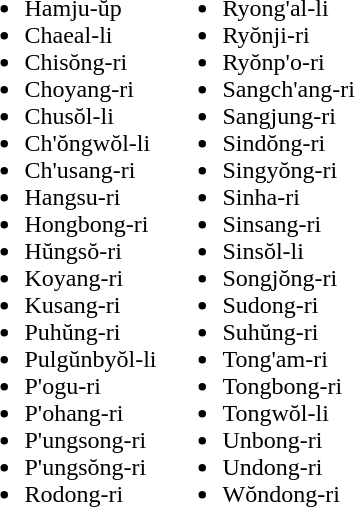<table>
<tr>
<td valign="top"><br><ul><li>Hamju-ŭp</li><li>Chaeal-li</li><li>Chisŏng-ri</li><li>Choyang-ri</li><li>Chusŏl-li</li><li>Ch'ŏngwŏl-li</li><li>Ch'usang-ri</li><li>Hangsu-ri</li><li>Hongbong-ri</li><li>Hŭngsŏ-ri</li><li>Koyang-ri</li><li>Kusang-ri</li><li>Puhŭng-ri</li><li>Pulgŭnbyŏl-li</li><li>P'ogu-ri</li><li>P'ohang-ri</li><li>P'ungsong-ri</li><li>P'ungsŏng-ri</li><li>Rodong-ri</li></ul></td>
<td valign="top"><br><ul><li>Ryong'al-li</li><li>Ryŏnji-ri</li><li>Ryŏnp'o-ri</li><li>Sangch'ang-ri</li><li>Sangjung-ri</li><li>Sindŏng-ri</li><li>Singyŏng-ri</li><li>Sinha-ri</li><li>Sinsang-ri</li><li>Sinsŏl-li</li><li>Songjŏng-ri</li><li>Sudong-ri</li><li>Suhŭng-ri</li><li>Tong'am-ri</li><li>Tongbong-ri</li><li>Tongwŏl-li</li><li>Unbong-ri</li><li>Undong-ri</li><li>Wŏndong-ri</li></ul></td>
</tr>
</table>
